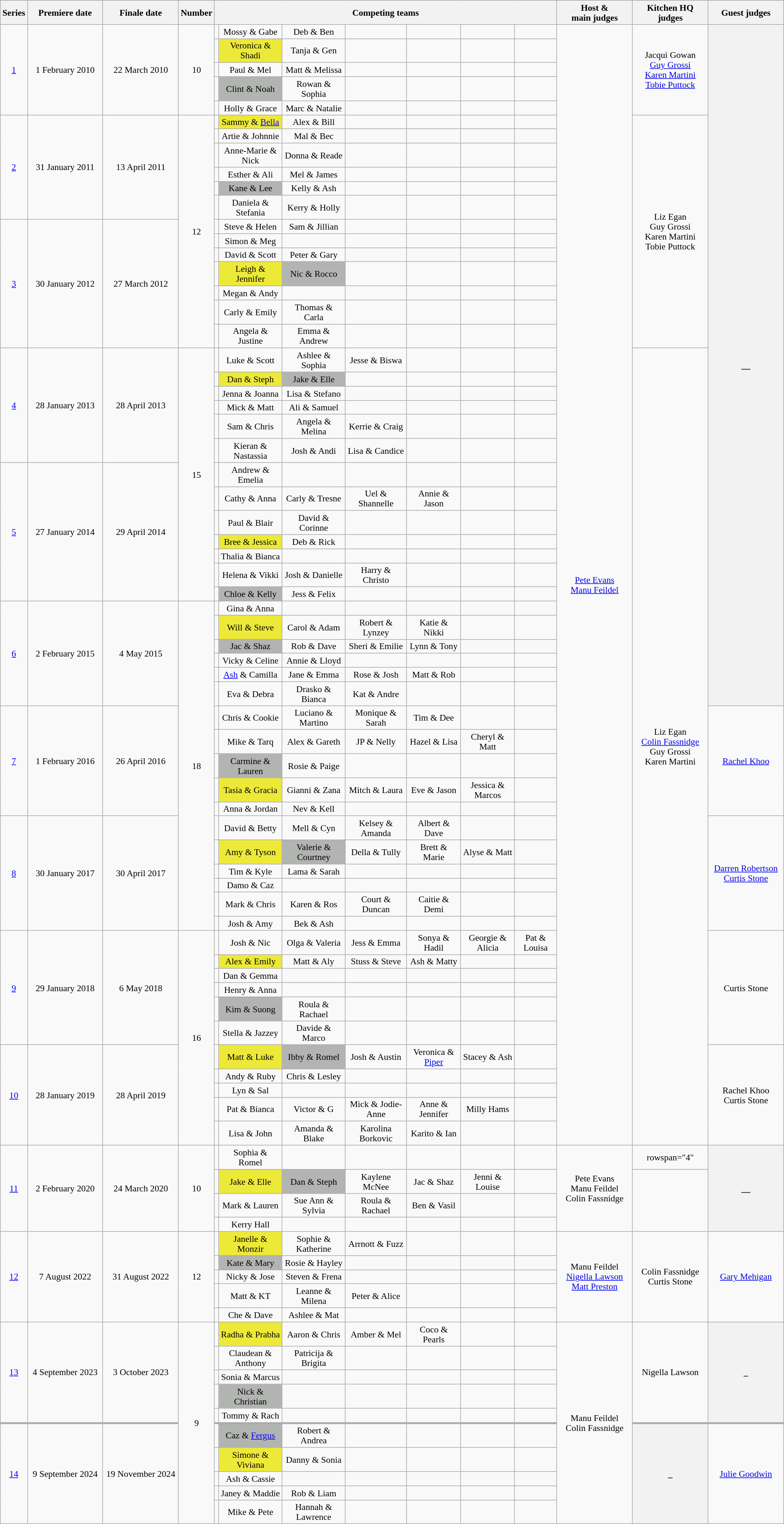<table class="wikitable" style="width:100%; text-align:center; font-size: 90%; line-height:16px;">
<tr>
<th scope="col">Series</th>
<th scope="col" style="width:8em;">Premiere date</th>
<th scope="col" style="width:8em;">Finale date</th>
<th scope="col">Number<br></th>
<th scope="col" colspan="7">Competing teams</th>
<th scope="col" style="width:8em;">Host &<br>main judges</th>
<th scope="col" style="width:8em;">Kitchen HQ judges</th>
<th scope="col" style="width:8em;">Guest judges</th>
</tr>
<tr>
<td scope="row" rowspan="5"><a href='#'>1</a></td>
<td rowspan="5">1 February 2010</td>
<td rowspan="5">22 March 2010</td>
<td rowspan="5">10</td>
<td></td>
<td>Mossy & Gabe</td>
<td>Deb & Ben</td>
<td></td>
<td></td>
<td></td>
<td></td>
<td rowspan="59"><a href='#'>Pete Evans</a><br> <a href='#'>Manu Feildel</a></td>
<td rowspan="5">Jacqui Gowan<br><a href='#'>Guy Grossi</a><br><a href='#'>Karen Martini</a><br><a href='#'>Tobie Puttock</a></td>
<th rowspan="37">__</th>
</tr>
<tr>
<td></td>
<td style="background:#ede939;">Veronica & Shadi</td>
<td>Tanja & Gen</td>
<td></td>
<td></td>
<td></td>
<td></td>
</tr>
<tr>
<td></td>
<td>Paul & Mel</td>
<td>Matt & Melissa</td>
<td></td>
<td></td>
<td></td>
<td></td>
</tr>
<tr>
<td></td>
<td style="background:#b2b4b2;">Clint & Noah</td>
<td>Rowan & Sophia</td>
<td></td>
<td></td>
<td></td>
<td></td>
</tr>
<tr>
<td></td>
<td>Holly & Grace</td>
<td>Marc & Natalie</td>
<td></td>
<td></td>
<td></td>
<td></td>
</tr>
<tr>
<td scope="row" rowspan="6"><a href='#'>2</a></td>
<td rowspan="6">31 January 2011</td>
<td rowspan="6">13 April 2011</td>
<td rowspan="13">12</td>
<td></td>
<td style="background:#ede939;">Sammy & <a href='#'>Bella</a></td>
<td>Alex & Bill</td>
<td></td>
<td></td>
<td></td>
<td></td>
<td rowspan="13">Liz Egan<br>Guy Grossi<br>Karen Martini<br>Tobie Puttock</td>
</tr>
<tr>
<td></td>
<td>Artie & Johnnie</td>
<td>Mal & Bec</td>
<td></td>
<td></td>
<td></td>
<td></td>
</tr>
<tr>
<td></td>
<td>Anne-Marie & Nick</td>
<td>Donna & Reade</td>
<td></td>
<td></td>
<td></td>
<td></td>
</tr>
<tr>
<td></td>
<td>Esther & Ali</td>
<td>Mel & James</td>
<td></td>
<td></td>
<td></td>
<td></td>
</tr>
<tr>
<td></td>
<td style="background:#b2b4b2;">Kane & Lee</td>
<td>Kelly & Ash</td>
<td></td>
<td></td>
<td></td>
<td></td>
</tr>
<tr>
<td></td>
<td>Daniela & Stefania</td>
<td>Kerry & Holly</td>
<td></td>
<td></td>
<td></td>
<td></td>
</tr>
<tr>
<td scope="row" rowspan="7"><a href='#'>3</a></td>
<td rowspan="7">30 January 2012</td>
<td rowspan="7">27 March 2012</td>
<td></td>
<td>Steve & Helen</td>
<td>Sam & Jillian</td>
<td></td>
<td></td>
<td></td>
<td></td>
</tr>
<tr>
<td></td>
<td>Simon & Meg</td>
<td></td>
<td></td>
<td></td>
<td></td>
<td></td>
</tr>
<tr>
<td></td>
<td>David & Scott</td>
<td>Peter & Gary</td>
<td></td>
<td></td>
<td></td>
<td></td>
</tr>
<tr>
<td></td>
<td style="background:#ede939;">Leigh & Jennifer</td>
<td style="background:#b2b4b2;">Nic & Rocco</td>
<td></td>
<td></td>
<td></td>
<td></td>
</tr>
<tr>
<td></td>
<td>Megan & Andy</td>
<td></td>
<td></td>
<td></td>
<td></td>
<td></td>
</tr>
<tr>
<td></td>
<td>Carly & Emily</td>
<td>Thomas & Carla</td>
<td></td>
<td></td>
<td></td>
<td></td>
</tr>
<tr>
<td></td>
<td>Angela & Justine</td>
<td>Emma & Andrew</td>
<td></td>
<td></td>
<td></td>
<td></td>
</tr>
<tr>
<td scope="row" rowspan="6"><a href='#'>4</a></td>
<td rowspan="6">28 January 2013</td>
<td rowspan="6">28 April 2013</td>
<td rowspan="13">15</td>
<td></td>
<td>Luke & Scott</td>
<td>Ashlee & Sophia</td>
<td>Jesse & Biswa</td>
<td></td>
<td></td>
<td></td>
<td rowspan="41">Liz Egan<br><a href='#'>Colin Fassnidge</a><br>Guy Grossi<br>Karen Martini</td>
</tr>
<tr>
<td></td>
<td style="background:#ede939;">Dan & Steph</td>
<td style="background:#b2b4b2;">Jake & Elle</td>
<td></td>
<td></td>
<td></td>
<td></td>
</tr>
<tr>
<td></td>
<td>Jenna & Joanna</td>
<td>Lisa & Stefano</td>
<td></td>
<td></td>
<td></td>
<td></td>
</tr>
<tr>
<td></td>
<td>Mick & Matt</td>
<td>Ali & Samuel</td>
<td></td>
<td></td>
<td></td>
<td></td>
</tr>
<tr>
<td></td>
<td>Sam & Chris</td>
<td>Angela & Melina</td>
<td>Kerrie & Craig</td>
<td></td>
<td></td>
<td></td>
</tr>
<tr>
<td></td>
<td>Kieran & Nastassia</td>
<td>Josh & Andi</td>
<td>Lisa & Candice</td>
<td></td>
<td></td>
<td></td>
</tr>
<tr>
<td scope="row" rowspan="7"><a href='#'>5</a></td>
<td rowspan="7">27 January 2014</td>
<td rowspan="7">29 April 2014</td>
<td></td>
<td>Andrew & Emelia</td>
<td></td>
<td></td>
<td></td>
<td></td>
<td></td>
</tr>
<tr>
<td></td>
<td>Cathy & Anna</td>
<td>Carly & Tresne</td>
<td>Uel & Shannelle</td>
<td>Annie & Jason</td>
<td></td>
<td></td>
</tr>
<tr>
<td></td>
<td>Paul & Blair</td>
<td>David & Corinne</td>
<td></td>
<td></td>
<td></td>
<td></td>
</tr>
<tr>
<td></td>
<td style="background:#ede939;">Bree & Jessica</td>
<td>Deb & Rick</td>
<td></td>
<td></td>
<td></td>
<td></td>
</tr>
<tr>
<td></td>
<td>Thalia & Bianca</td>
<td></td>
<td></td>
<td></td>
<td></td>
<td></td>
</tr>
<tr>
<td></td>
<td>Helena & Vikki</td>
<td>Josh & Danielle</td>
<td>Harry & Christo</td>
<td></td>
<td></td>
<td></td>
</tr>
<tr>
<td></td>
<td style="background:#b2b4b2;">Chloe & Kelly</td>
<td>Jess & Felix</td>
<td></td>
<td></td>
<td></td>
<td></td>
</tr>
<tr>
<td scope="row" rowspan="6"><a href='#'>6</a></td>
<td rowspan="6">2 February 2015</td>
<td rowspan="6">4 May 2015</td>
<td rowspan="17">18</td>
<td></td>
<td>Gina & Anna</td>
<td></td>
<td></td>
<td></td>
<td></td>
<td></td>
</tr>
<tr>
<td></td>
<td style="background:#ede939;">Will & Steve</td>
<td>Carol & Adam</td>
<td>Robert & Lynzey</td>
<td>Katie & Nikki</td>
<td></td>
<td></td>
</tr>
<tr>
<td></td>
<td style="background:#b2b4b2;">Jac & Shaz</td>
<td>Rob & Dave</td>
<td>Sheri & Emilie</td>
<td>Lynn & Tony</td>
<td></td>
<td></td>
</tr>
<tr>
<td></td>
<td>Vicky & Celine</td>
<td>Annie & Lloyd</td>
<td></td>
<td></td>
<td></td>
<td></td>
</tr>
<tr>
<td></td>
<td><a href='#'>Ash</a> & Camilla</td>
<td>Jane & Emma</td>
<td>Rose & Josh</td>
<td>Matt & Rob</td>
<td></td>
<td></td>
</tr>
<tr>
<td></td>
<td>Eva & Debra</td>
<td>Drasko & Bianca</td>
<td>Kat & Andre</td>
<td></td>
<td></td>
<td></td>
</tr>
<tr>
<td scope="row" rowspan="5"><a href='#'>7</a></td>
<td rowspan="5">1 February 2016</td>
<td rowspan="5">26 April 2016</td>
<td></td>
<td>Chris & Cookie</td>
<td>Luciano & Martino</td>
<td>Monique & Sarah</td>
<td>Tim & Dee</td>
<td></td>
<td></td>
<td rowspan="5"><a href='#'>Rachel Khoo</a></td>
</tr>
<tr>
<td></td>
<td>Mike & Tarq</td>
<td>Alex & Gareth</td>
<td>JP & Nelly</td>
<td>Hazel & Lisa</td>
<td>Cheryl & Matt</td>
<td></td>
</tr>
<tr>
<td></td>
<td style="background:#b2b4b2;">Carmine & Lauren</td>
<td>Rosie & Paige</td>
<td></td>
<td></td>
<td></td>
<td></td>
</tr>
<tr>
<td></td>
<td style="background:#ede939;">Tasia & Gracia</td>
<td>Gianni & Zana</td>
<td>Mitch & Laura</td>
<td>Eve & Jason</td>
<td>Jessica & Marcos</td>
<td></td>
</tr>
<tr>
<td></td>
<td>Anna & Jordan</td>
<td>Nev & Kell</td>
<td></td>
<td></td>
<td></td>
<td></td>
</tr>
<tr>
<td scope="row" rowspan="6"><a href='#'>8</a></td>
<td rowspan="6">30 January 2017</td>
<td rowspan="6">30 April 2017</td>
<td></td>
<td>David & Betty</td>
<td>Mell & Cyn</td>
<td>Kelsey & Amanda</td>
<td>Albert & Dave</td>
<td></td>
<td></td>
<td rowspan="6"><a href='#'>Darren Robertson</a><br><a href='#'>Curtis Stone</a></td>
</tr>
<tr>
<td></td>
<td style="background:#ede939;">Amy & Tyson</td>
<td style="background:#b2b4b2;">Valerie & Courtney</td>
<td>Della & Tully</td>
<td>Brett & Marie</td>
<td>Alyse & Matt</td>
<td></td>
</tr>
<tr>
<td></td>
<td>Tim & Kyle</td>
<td>Lama & Sarah</td>
<td></td>
<td></td>
<td></td>
<td></td>
</tr>
<tr>
<td></td>
<td>Damo & Caz</td>
<td></td>
<td></td>
<td></td>
<td></td>
<td></td>
</tr>
<tr>
<td></td>
<td>Mark & Chris</td>
<td>Karen & Ros</td>
<td>Court & Duncan</td>
<td>Caitie & Demi</td>
<td></td>
<td></td>
</tr>
<tr>
<td></td>
<td>Josh & Amy</td>
<td>Bek & Ash</td>
<td></td>
<td></td>
<td></td>
<td></td>
</tr>
<tr>
<td scope="row" rowspan="6"><a href='#'>9</a></td>
<td rowspan="6">29 January 2018</td>
<td rowspan="6">6 May 2018</td>
<td rowspan="11">16</td>
<td></td>
<td>Josh & Nic</td>
<td>Olga & Valeria</td>
<td>Jess & Emma</td>
<td>Sonya & Hadil</td>
<td>Georgie & Alicia</td>
<td>Pat & Louisa</td>
<td rowspan="6">Curtis Stone</td>
</tr>
<tr>
<td></td>
<td style="background:#ede939;">Alex & Emily</td>
<td>Matt & Aly</td>
<td>Stuss & Steve</td>
<td>Ash & Matty</td>
<td></td>
</tr>
<tr>
<td></td>
<td>Dan & Gemma</td>
<td></td>
<td></td>
<td></td>
<td></td>
<td></td>
</tr>
<tr>
<td></td>
<td>Henry & Anna</td>
<td></td>
<td></td>
<td></td>
<td></td>
<td></td>
</tr>
<tr>
<td></td>
<td style="background:#b2b4b2;">Kim & Suong</td>
<td>Roula & Rachael</td>
<td></td>
<td></td>
<td></td>
<td></td>
</tr>
<tr>
<td></td>
<td>Stella & Jazzey</td>
<td>Davide & Marco</td>
<td></td>
<td></td>
<td></td>
<td></td>
</tr>
<tr>
<td scope="row" rowspan="5"><a href='#'>10</a></td>
<td rowspan="5">28 January 2019</td>
<td rowspan="5">28 April 2019</td>
<td></td>
<td style="background:#ede939;">Matt & Luke</td>
<td style="background:#b2b4b2;">Ibby & Romel</td>
<td>Josh & Austin</td>
<td>Veronica & <a href='#'>Piper</a></td>
<td>Stacey & Ash</td>
<td></td>
<td rowspan="5">Rachel Khoo<br>Curtis Stone</td>
</tr>
<tr>
<td></td>
<td>Andy & Ruby</td>
<td>Chris & Lesley</td>
<td></td>
<td></td>
<td></td>
<td></td>
</tr>
<tr>
<td></td>
<td>Lyn & Sal</td>
<td></td>
<td></td>
<td></td>
<td></td>
<td></td>
</tr>
<tr>
<td></td>
<td>Pat & Bianca</td>
<td>Victor & G</td>
<td>Mick & Jodie-Anne</td>
<td>Anne & Jennifer</td>
<td>Milly Hams</td>
<td></td>
</tr>
<tr>
<td></td>
<td>Lisa & John</td>
<td>Amanda & Blake</td>
<td>Karolina Borkovic</td>
<td>Karito & Ian</td>
<td></td>
<td></td>
</tr>
<tr>
<td scope="row" rowspan="4"><a href='#'>11</a></td>
<td rowspan="4">2 February 2020</td>
<td rowspan="4">24 March 2020</td>
<td rowspan="4">10</td>
<td></td>
<td>Sophia & Romel</td>
<td></td>
<td></td>
<td></td>
<td></td>
<td></td>
<td rowspan=4>Pete Evans <br> Manu Feildel <br> Colin Fassnidge</td>
<td>rowspan="4" </td>
<th rowspan="4">__</th>
</tr>
<tr>
<td></td>
<td style="background:#ede939;">Jake & Elle</td>
<td style="background:#b2b4b2;">Dan & Steph</td>
<td>Kaylene McNee</td>
<td>Jac & Shaz</td>
<td>Jenni & Louise</td>
<td></td>
</tr>
<tr>
<td></td>
<td>Mark & Lauren</td>
<td>Sue Ann & Sylvia</td>
<td>Roula & Rachael</td>
<td>Ben & Vasil</td>
<td></td>
<td></td>
</tr>
<tr>
<td></td>
<td>Kerry Hall</td>
<td></td>
<td></td>
<td></td>
<td></td>
<td></td>
</tr>
<tr>
<td scope="row" rowspan="5"><a href='#'>12</a></td>
<td rowspan="5">7 August 2022</td>
<td rowspan="5">31 August 2022</td>
<td rowspan="5">12</td>
<td></td>
<td style="background:#ede939;">Janelle & Monzir</td>
<td>Sophie & Katherine</td>
<td>Arrnott & Fuzz</td>
<td></td>
<td></td>
<td></td>
<td rowspan="5">Manu Feildel<br><a href='#'>Nigella Lawson</a><br><a href='#'>Matt Preston</a></td>
<td rowspan="5">Colin Fassnidge<br>Curtis Stone</td>
<td rowspan="5"><a href='#'>Gary Mehigan</a></td>
</tr>
<tr>
<td></td>
<td style="background:#b2b4b2;">Kate & Mary</td>
<td>Rosie & Hayley</td>
<td></td>
<td></td>
<td></td>
<td></td>
</tr>
<tr>
<td></td>
<td>Nicky & Jose</td>
<td>Steven & Frena</td>
<td></td>
<td></td>
<td></td>
<td></td>
</tr>
<tr>
<td></td>
<td>Matt & KT</td>
<td>Leanne & Milena</td>
<td>Peter & Alice</td>
<td></td>
<td></td>
<td></td>
</tr>
<tr>
<td></td>
<td>Che & Dave</td>
<td>Ashlee & Mat</td>
<td></td>
<td></td>
<td></td>
<td></td>
</tr>
<tr>
<td rowspan="5"><a href='#'>13</a></td>
<td rowspan="5">4 September 2023</td>
<td rowspan="5">3 October 2023</td>
<td rowspan="10">9</td>
<td></td>
<td style="background:#ede939;">Radha & Prabha</td>
<td>Aaron & Chris</td>
<td>Amber & Mel</td>
<td>Coco & Pearls</td>
<td></td>
<td></td>
<td rowspan="10">Manu Feildel<br>Colin Fassnidge</td>
<td rowspan="5">Nigella Lawson</td>
<th rowspan="5">_</th>
</tr>
<tr>
<td></td>
<td>Claudean & Anthony</td>
<td>Patricija & Brigita</td>
<td></td>
<td></td>
<td></td>
<td></td>
</tr>
<tr>
<td></td>
<td>Sonia & Marcus</td>
<td></td>
<td></td>
<td></td>
<td></td>
<td></td>
</tr>
<tr>
<td></td>
<td style="background:#b2b4b2;">Nick & Christian</td>
<td></td>
<td></td>
<td></td>
<td></td>
<td></td>
</tr>
<tr>
<td></td>
<td>Tommy & Rach</td>
<td></td>
<td></td>
<td></td>
<td></td>
<td></td>
</tr>
<tr style="border-top:3px solid #aaa;" >
<td rowspan="5"><a href='#'>14</a></td>
<td rowspan="5">9 September 2024</td>
<td rowspan="5">19 November 2024</td>
<td></td>
<td style="background:#b2b4b2;">Caz & <a href='#'>Fergus</a></td>
<td>Robert & Andrea</td>
<td></td>
<td></td>
<td></td>
<td></td>
<th rowspan="5">_</th>
<td rowspan="5"><a href='#'>Julie Goodwin</a></td>
</tr>
<tr>
<td></td>
<td style="background:#ede939;">Simone & Viviana</td>
<td>Danny & Sonia</td>
<td></td>
<td></td>
<td></td>
<td></td>
</tr>
<tr>
<td></td>
<td>Ash & Cassie</td>
<td></td>
<td></td>
<td></td>
<td></td>
<td></td>
</tr>
<tr>
<td></td>
<td>Janey & Maddie</td>
<td>Rob & Liam</td>
<td></td>
<td></td>
<td></td>
<td></td>
</tr>
<tr>
<td></td>
<td>Mike & Pete</td>
<td>Hannah & Lawrence</td>
<td></td>
<td></td>
<td></td>
<td></td>
</tr>
</table>
